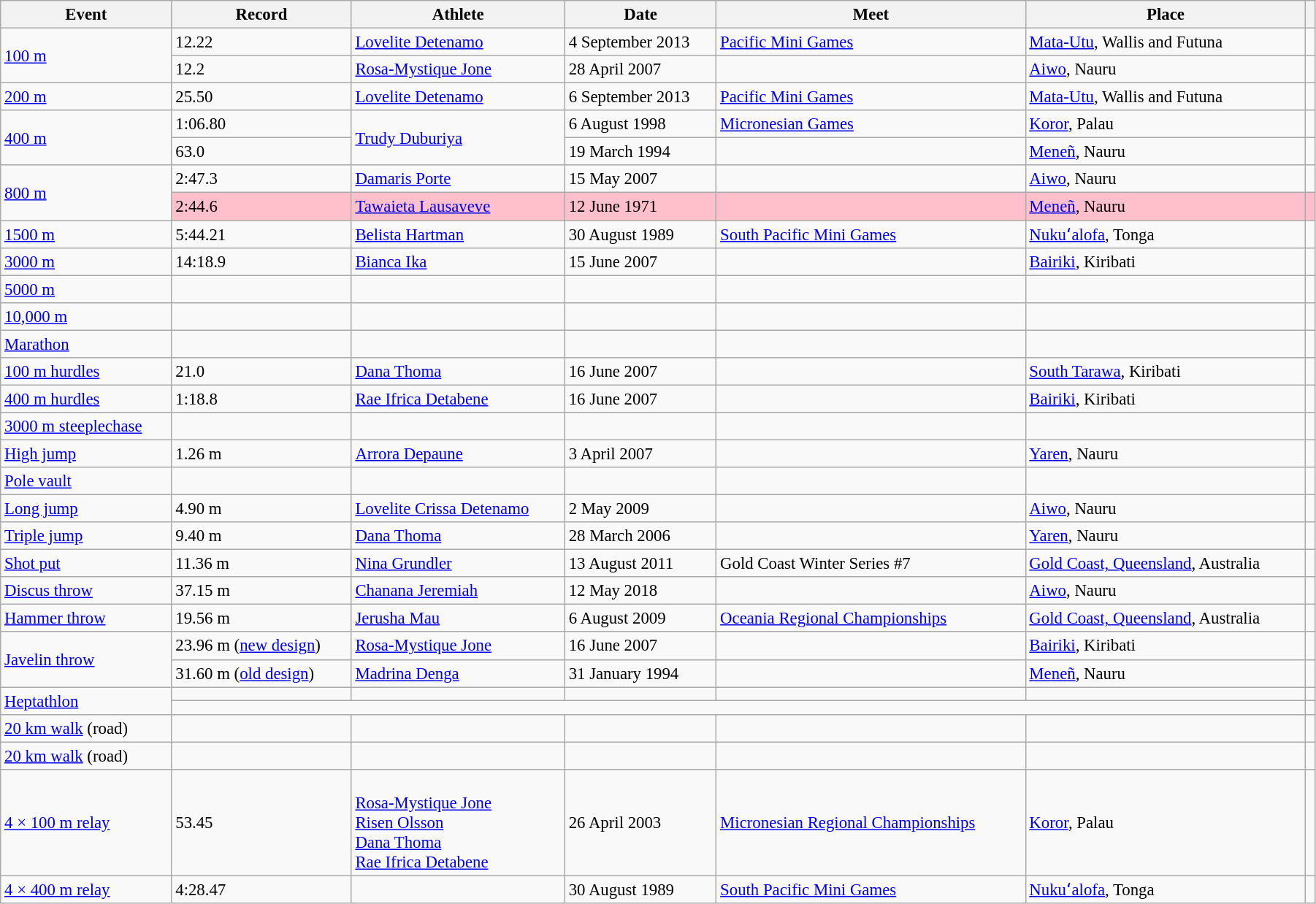<table class="wikitable" style="font-size:95%; width: 95%;">
<tr>
<th>Event</th>
<th>Record</th>
<th>Athlete</th>
<th>Date</th>
<th>Meet</th>
<th>Place</th>
<th></th>
</tr>
<tr>
<td rowspan=2><a href='#'>100 m</a></td>
<td>12.22 </td>
<td><a href='#'>Lovelite Detenamo</a></td>
<td>4 September 2013</td>
<td><a href='#'>Pacific Mini Games</a></td>
<td><a href='#'>Mata-Utu</a>, Wallis and Futuna</td>
<td></td>
</tr>
<tr>
<td>12.2 </td>
<td><a href='#'>Rosa-Mystique Jone</a></td>
<td>28 April 2007</td>
<td></td>
<td><a href='#'>Aiwo</a>, Nauru</td>
<td></td>
</tr>
<tr>
<td><a href='#'>200 m</a></td>
<td>25.50 </td>
<td><a href='#'>Lovelite Detenamo</a></td>
<td>6 September 2013</td>
<td><a href='#'>Pacific Mini Games</a></td>
<td><a href='#'>Mata-Utu</a>, Wallis and Futuna</td>
<td></td>
</tr>
<tr>
<td rowspan=2><a href='#'>400 m</a></td>
<td>1:06.80</td>
<td rowspan=2><a href='#'>Trudy Duburiya</a></td>
<td>6 August 1998</td>
<td><a href='#'>Micronesian Games</a></td>
<td><a href='#'>Koror</a>, Palau</td>
<td></td>
</tr>
<tr>
<td>63.0 </td>
<td>19 March 1994</td>
<td></td>
<td><a href='#'>Meneñ</a>, Nauru</td>
<td></td>
</tr>
<tr>
<td rowspan=2><a href='#'>800 m</a></td>
<td>2:47.3 </td>
<td><a href='#'>Damaris Porte</a></td>
<td>15 May 2007</td>
<td></td>
<td><a href='#'>Aiwo</a>, Nauru</td>
<td></td>
</tr>
<tr style="background:pink">
<td>2:44.6 </td>
<td><a href='#'>Tawaieta Lausaveve</a></td>
<td>12 June 1971</td>
<td></td>
<td><a href='#'>Meneñ</a>, Nauru</td>
<td></td>
</tr>
<tr>
<td><a href='#'>1500 m</a></td>
<td>5:44.21</td>
<td><a href='#'>Belista Hartman</a></td>
<td>30 August 1989</td>
<td><a href='#'>South Pacific Mini Games</a></td>
<td><a href='#'>Nukuʻalofa</a>, Tonga</td>
<td></td>
</tr>
<tr>
<td><a href='#'>3000 m</a></td>
<td>14:18.9 </td>
<td><a href='#'>Bianca Ika</a></td>
<td>15 June 2007</td>
<td></td>
<td><a href='#'>Bairiki</a>, Kiribati</td>
<td></td>
</tr>
<tr>
<td><a href='#'>5000 m</a></td>
<td></td>
<td></td>
<td></td>
<td></td>
<td></td>
<td></td>
</tr>
<tr>
<td><a href='#'>10,000 m</a></td>
<td></td>
<td></td>
<td></td>
<td></td>
<td></td>
<td></td>
</tr>
<tr>
<td><a href='#'>Marathon</a></td>
<td></td>
<td></td>
<td></td>
<td></td>
<td></td>
<td></td>
</tr>
<tr>
<td><a href='#'>100 m hurdles</a></td>
<td>21.0 </td>
<td><a href='#'>Dana Thoma</a></td>
<td>16 June 2007</td>
<td></td>
<td><a href='#'>South Tarawa</a>, Kiribati</td>
<td></td>
</tr>
<tr>
<td><a href='#'>400 m hurdles</a></td>
<td>1:18.8 </td>
<td><a href='#'>Rae Ifrica Detabene</a></td>
<td>16 June 2007</td>
<td></td>
<td><a href='#'>Bairiki</a>, Kiribati</td>
<td></td>
</tr>
<tr>
<td><a href='#'>3000 m steeplechase</a></td>
<td></td>
<td></td>
<td></td>
<td></td>
<td></td>
<td></td>
</tr>
<tr>
<td><a href='#'>High jump</a></td>
<td>1.26 m</td>
<td><a href='#'>Arrora Depaune</a></td>
<td>3 April 2007</td>
<td></td>
<td><a href='#'>Yaren</a>, Nauru</td>
<td></td>
</tr>
<tr>
<td><a href='#'>Pole vault</a></td>
<td></td>
<td></td>
<td></td>
<td></td>
<td></td>
<td></td>
</tr>
<tr>
<td><a href='#'>Long jump</a></td>
<td>4.90 m</td>
<td><a href='#'>Lovelite Crissa Detenamo</a></td>
<td>2 May 2009</td>
<td></td>
<td><a href='#'>Aiwo</a>, Nauru</td>
<td></td>
</tr>
<tr>
<td><a href='#'>Triple jump</a></td>
<td>9.40 m</td>
<td><a href='#'>Dana Thoma</a></td>
<td>28 March 2006</td>
<td></td>
<td><a href='#'>Yaren</a>, Nauru</td>
<td></td>
</tr>
<tr>
<td><a href='#'>Shot put</a></td>
<td>11.36 m</td>
<td><a href='#'>Nina Grundler</a></td>
<td>13 August 2011</td>
<td>Gold Coast Winter Series #7</td>
<td><a href='#'>Gold Coast, Queensland</a>, Australia</td>
<td></td>
</tr>
<tr>
<td><a href='#'>Discus throw</a></td>
<td>37.15 m</td>
<td><a href='#'>Chanana Jeremiah</a></td>
<td>12 May 2018</td>
<td></td>
<td><a href='#'>Aiwo</a>, Nauru</td>
<td></td>
</tr>
<tr>
<td><a href='#'>Hammer throw</a></td>
<td>19.56 m</td>
<td><a href='#'>Jerusha Mau</a></td>
<td>6 August 2009</td>
<td><a href='#'>Oceania Regional Championships</a></td>
<td><a href='#'>Gold Coast, Queensland</a>, Australia</td>
<td></td>
</tr>
<tr>
<td rowspan=2><a href='#'>Javelin throw</a></td>
<td>23.96 m (<a href='#'>new design</a>)</td>
<td><a href='#'>Rosa-Mystique Jone</a></td>
<td>16 June 2007</td>
<td></td>
<td><a href='#'>Bairiki</a>, Kiribati</td>
<td></td>
</tr>
<tr>
<td>31.60 m (<a href='#'>old design</a>)</td>
<td><a href='#'>Madrina Denga</a></td>
<td>31 January 1994</td>
<td></td>
<td><a href='#'>Meneñ</a>, Nauru</td>
<td></td>
</tr>
<tr>
<td rowspan=2><a href='#'>Heptathlon</a></td>
<td></td>
<td></td>
<td></td>
<td></td>
<td></td>
<td></td>
</tr>
<tr>
<td colspan=5></td>
<td></td>
</tr>
<tr>
<td><a href='#'>20 km walk</a> (road)</td>
<td></td>
<td></td>
<td></td>
<td></td>
<td></td>
<td></td>
</tr>
<tr>
<td><a href='#'>20 km walk</a> (road)</td>
<td></td>
<td></td>
<td></td>
<td></td>
<td></td>
<td></td>
</tr>
<tr>
<td><a href='#'>4 × 100 m relay</a></td>
<td>53.45</td>
<td><br><a href='#'>Rosa-Mystique Jone</a><br><a href='#'>Risen Olsson</a><br><a href='#'>Dana Thoma</a><br><a href='#'>Rae Ifrica Detabene</a></td>
<td>26 April 2003</td>
<td><a href='#'>Micronesian Regional Championships</a></td>
<td><a href='#'>Koror</a>, Palau</td>
<td></td>
</tr>
<tr>
<td><a href='#'>4 × 400 m relay</a></td>
<td>4:28.47</td>
<td></td>
<td>30 August 1989</td>
<td><a href='#'>South Pacific Mini Games</a></td>
<td><a href='#'>Nukuʻalofa</a>, Tonga</td>
<td></td>
</tr>
</table>
